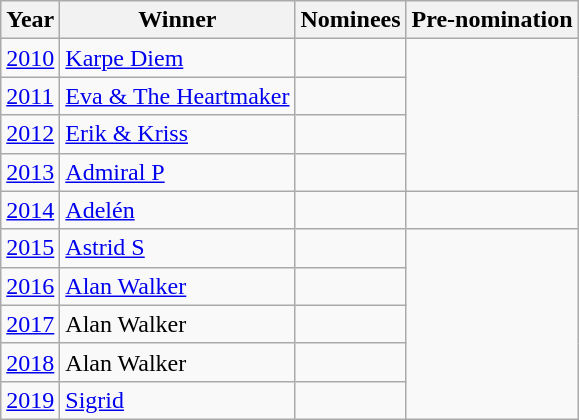<table class="wikitable">
<tr>
<th>Year</th>
<th>Winner</th>
<th>Nominees</th>
<th>Pre-nomination</th>
</tr>
<tr>
<td><a href='#'>2010</a></td>
<td><a href='#'>Karpe Diem</a></td>
<td></td>
<td rowspan=4></td>
</tr>
<tr>
<td><a href='#'>2011</a></td>
<td><a href='#'>Eva & The Heartmaker</a></td>
<td></td>
</tr>
<tr>
<td><a href='#'>2012</a></td>
<td><a href='#'>Erik & Kriss</a></td>
<td></td>
</tr>
<tr>
<td><a href='#'>2013</a></td>
<td><a href='#'>Admiral P</a></td>
<td></td>
</tr>
<tr>
<td><a href='#'>2014</a></td>
<td><a href='#'>Adelén</a></td>
<td></td>
<td><br></td>
</tr>
<tr>
<td><a href='#'>2015</a></td>
<td><a href='#'>Astrid S</a></td>
<td></td>
<td rowspan="5"></td>
</tr>
<tr>
<td><a href='#'>2016</a></td>
<td><a href='#'>Alan Walker</a></td>
<td></td>
</tr>
<tr>
<td><a href='#'>2017</a></td>
<td>Alan Walker</td>
<td></td>
</tr>
<tr>
<td><a href='#'>2018</a></td>
<td>Alan Walker</td>
<td></td>
</tr>
<tr>
<td><a href='#'>2019</a></td>
<td><a href='#'>Sigrid</a></td>
<td></td>
</tr>
</table>
